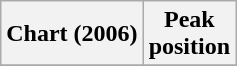<table class="wikitable sortable plainrowheaders" style="text-align:center">
<tr>
<th scope="col">Chart (2006)</th>
<th scope="col">Peak<br>position</th>
</tr>
<tr>
</tr>
</table>
